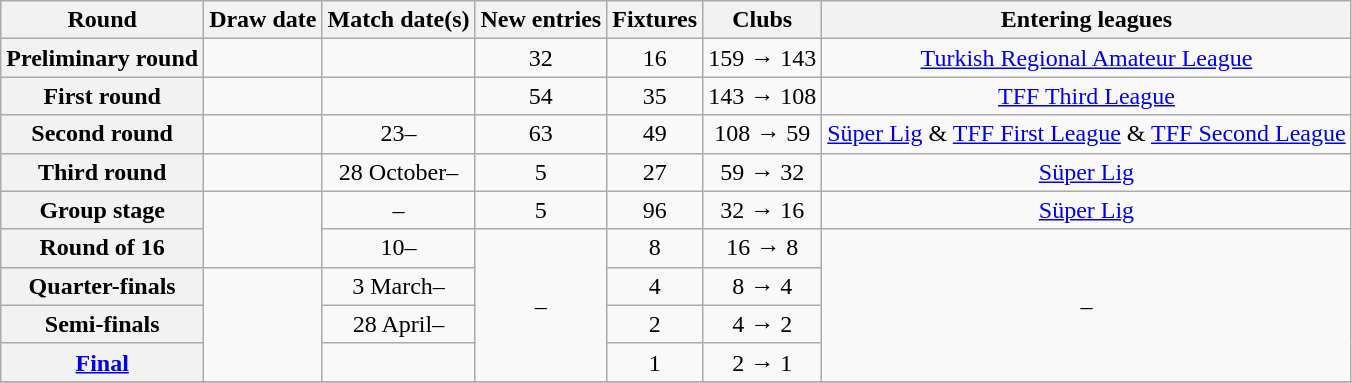<table class="wikitable">
<tr>
<th>Round</th>
<th>Draw date</th>
<th>Match date(s)</th>
<th>New entries</th>
<th>Fixtures</th>
<th>Clubs</th>
<th>Entering leagues</th>
</tr>
<tr align=center>
<th>Preliminary round</th>
<td></td>
<td></td>
<td>32</td>
<td align=center>16</td>
<td>159 → 143</td>
<td><a href='#'>Turkish Regional Amateur League</a></td>
</tr>
<tr align=center>
<th>First round</th>
<td></td>
<td></td>
<td>54</td>
<td align=center>35</td>
<td>143 → 108</td>
<td><a href='#'>TFF Third League</a></td>
</tr>
<tr align=center>
<th>Second round</th>
<td></td>
<td>23–</td>
<td>63</td>
<td>49</td>
<td>108 → 59</td>
<td><a href='#'>Süper Lig</a> & <a href='#'>TFF First League</a> & <a href='#'>TFF Second League</a></td>
</tr>
<tr align=center>
<th>Third round</th>
<td></td>
<td>28 October–</td>
<td>5</td>
<td>27</td>
<td>59 → 32</td>
<td><a href='#'>Süper Lig</a></td>
</tr>
<tr align=center>
<th>Group stage</th>
<td rowspan=2></td>
<td>–<br></td>
<td>5</td>
<td>96</td>
<td>32 → 16</td>
<td><a href='#'>Süper Lig</a></td>
</tr>
<tr align=center>
<th>Round of 16</th>
<td>10–</td>
<td rowspan=4>–</td>
<td>8</td>
<td>16 → 8</td>
<td rowspan=4>–</td>
</tr>
<tr align=center>
<th>Quarter-finals</th>
<td rowspan=3></td>
<td>3 March–</td>
<td>4</td>
<td>8 → 4</td>
</tr>
<tr align=center>
<th>Semi-finals</th>
<td>28 April–</td>
<td>2</td>
<td>4 → 2</td>
</tr>
<tr align=center>
<th><a href='#'>Final</a></th>
<td></td>
<td>1</td>
<td>2 → 1</td>
</tr>
<tr align=center>
</tr>
</table>
